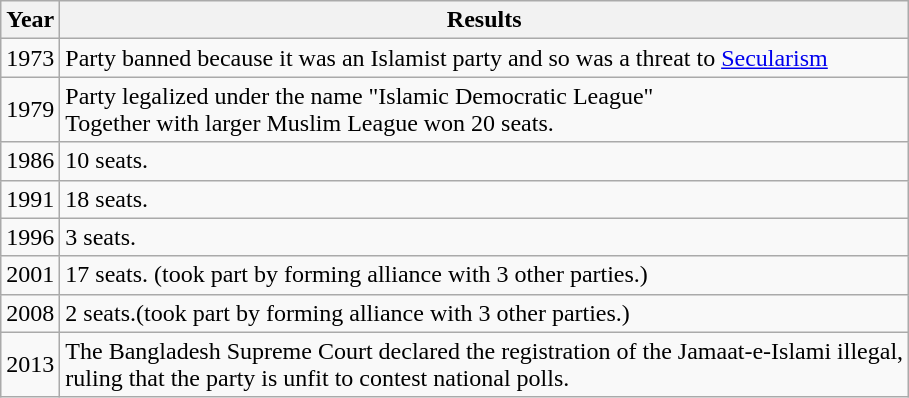<table class="wikitable">
<tr>
<th>Year</th>
<th>Results</th>
</tr>
<tr>
<td>1973</td>
<td>Party banned because it was an Islamist party and so was a threat to <a href='#'>Secularism</a></td>
</tr>
<tr>
<td>1979</td>
<td>Party legalized under the name "Islamic Democratic League"<br> Together with larger Muslim League won 20 seats.</td>
</tr>
<tr>
<td>1986</td>
<td>10 seats.</td>
</tr>
<tr>
<td>1991</td>
<td>18 seats.</td>
</tr>
<tr>
<td>1996</td>
<td>3 seats.</td>
</tr>
<tr>
<td>2001</td>
<td>17 seats. (took part by forming alliance with 3 other parties.)</td>
</tr>
<tr>
<td>2008</td>
<td>2 seats.(took part by forming alliance with 3 other parties.)</td>
</tr>
<tr>
<td>2013</td>
<td>The Bangladesh Supreme Court declared the registration of the Jamaat-e-Islami illegal,<br> ruling that the party is unfit to contest national polls.</td>
</tr>
</table>
